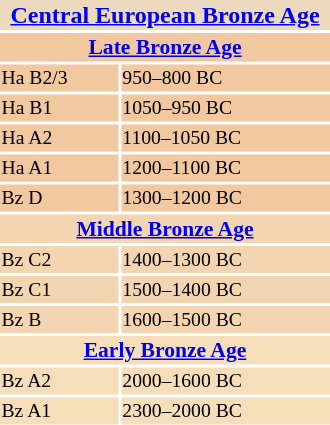<table align='center' width=240px style='empty-cells:show; float: right; clear: both; padding: 8px;'>
<tr bgcolor='#EDDABE'>
<td colspan='2' align='center'><strong><a href='#'>Central European Bronze Age</a></strong></td>
</tr>
<tr bgcolor='#F2C8A1' style='font-size:90%;'>
<td colspan='2' align='center'><strong><a href='#'>Late Bronze Age</a></strong></td>
</tr>
<tr bgcolor='#F2C8A1' style='font-size:82%;'>
<td>Ha B2/3</td>
<td>950–800 BC</td>
</tr>
<tr bgcolor='#F2C8A1' style='font-size:82%;'>
<td>Ha B1</td>
<td>1050–950 BC</td>
</tr>
<tr bgcolor='#F2C8A1' style='font-size:82%;'>
<td>Ha A2</td>
<td>1100–1050 BC</td>
</tr>
<tr bgcolor='#F2C8A1' style='font-size:82%;'>
<td>Ha A1</td>
<td>1200–1100 BC</td>
</tr>
<tr bgcolor='#F2C8A1' style='font-size:82%;'>
<td>Bz D</td>
<td>1300–1200 BC</td>
</tr>
<tr bgcolor='#F4D5B1' style='font-size:90%;'>
<td colspan='2' align='center'><strong><a href='#'>Middle Bronze Age</a></strong></td>
</tr>
<tr bgcolor='#F4D5B1' style='font-size:82%;'>
<td>Bz C2</td>
<td>1400–1300 BC</td>
</tr>
<tr bgcolor='#F4D5B1' style='font-size:82%;'>
<td>Bz C1</td>
<td>1500–1400 BC</td>
</tr>
<tr bgcolor='#F4D5B1' style='font-size:82%;'>
<td>Bz B</td>
<td>1600–1500 BC</td>
</tr>
<tr bgcolor='#F6DEBA' style='font-size:90%;'>
<td colspan='2' align='center'><strong><a href='#'>Early Bronze Age</a></strong></td>
</tr>
<tr bgcolor='#F6DEBA' style='font-size:82%;'>
<td>Bz A2</td>
<td>2000–1600 BC</td>
</tr>
<tr bgcolor='#F6DEBA' style='font-size:82%;'>
<td>Bz A1</td>
<td>2300–2000 BC</td>
</tr>
<tr>
</tr>
</table>
